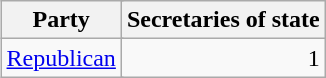<table class=wikitable style="float:right;margin:0 0 0.5em 1em;">
<tr>
<th colspan=2>Party</th>
<th>Secretaries of state</th>
</tr>
<tr>
<td colspan=2><a href='#'>Republican</a></td>
<td align=right>1</td>
</tr>
</table>
